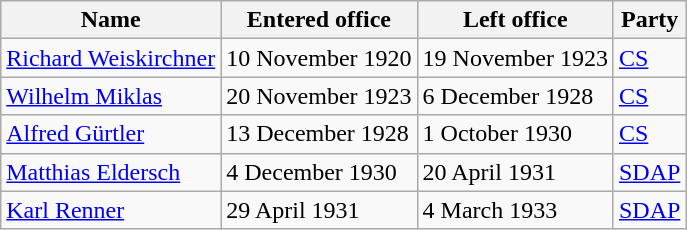<table class="wikitable">
<tr>
<th>Name</th>
<th>Entered office</th>
<th>Left office</th>
<th>Party</th>
</tr>
<tr>
<td><a href='#'>Richard Weiskirchner</a></td>
<td>10 November 1920</td>
<td>19 November 1923</td>
<td><a href='#'>CS</a></td>
</tr>
<tr>
<td><a href='#'>Wilhelm Miklas</a></td>
<td>20 November 1923</td>
<td>6 December 1928</td>
<td><a href='#'>CS</a></td>
</tr>
<tr>
<td><a href='#'>Alfred Gürtler</a></td>
<td>13 December 1928</td>
<td>1 October 1930</td>
<td><a href='#'>CS</a></td>
</tr>
<tr>
<td><a href='#'>Matthias Eldersch</a></td>
<td>4 December 1930</td>
<td>20 April 1931</td>
<td><a href='#'>SDAP</a></td>
</tr>
<tr>
<td><a href='#'>Karl Renner</a></td>
<td>29 April 1931</td>
<td>4 March 1933</td>
<td><a href='#'>SDAP</a></td>
</tr>
</table>
